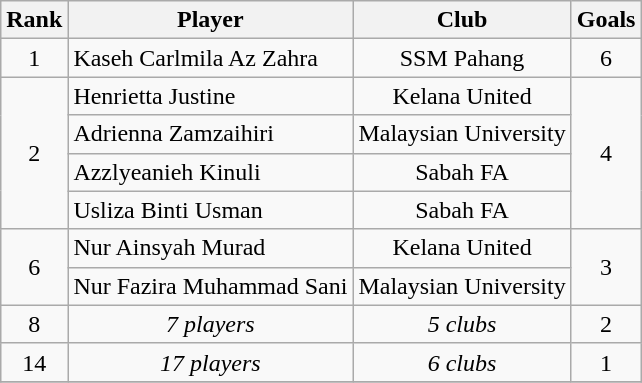<table class="wikitable sortable" style="text-align:center">
<tr>
<th>Rank</th>
<th>Player</th>
<th>Club</th>
<th>Goals</th>
</tr>
<tr>
<td>1</td>
<td style="text-align:left;"> Kaseh Carlmila Az Zahra</td>
<td style="text-align:center;">SSM Pahang</td>
<td>6</td>
</tr>
<tr>
<td rowspan=4>2</td>
<td style="text-align:left;"> Henrietta Justine</td>
<td style="text-align:center;">Kelana United</td>
<td rowspan=4>4</td>
</tr>
<tr>
<td style="text-align:left;"> Adrienna Zamzaihiri</td>
<td style="text-align:center;">Malaysian University</td>
</tr>
<tr>
<td style="text-align:left;"> Azzlyeanieh Kinuli</td>
<td style="text-align:center;">Sabah FA</td>
</tr>
<tr>
<td style="text-align:left;">  Usliza Binti Usman</td>
<td style="text-align:center;">Sabah FA</td>
</tr>
<tr>
<td rowspan=2>6</td>
<td style="text-align:left;"> Nur Ainsyah Murad</td>
<td style="text-align:center;">Kelana United</td>
<td rowspan=2>3</td>
</tr>
<tr>
<td style="text-align:left;">  Nur Fazira Muhammad Sani</td>
<td style="text-align:center;">Malaysian University</td>
</tr>
<tr>
<td>8</td>
<td><em>7 players</em></td>
<td><em>5 clubs</em></td>
<td>2</td>
</tr>
<tr>
<td>14</td>
<td><em>17 players</em></td>
<td><em>6 clubs</em></td>
<td>1</td>
</tr>
<tr>
</tr>
</table>
